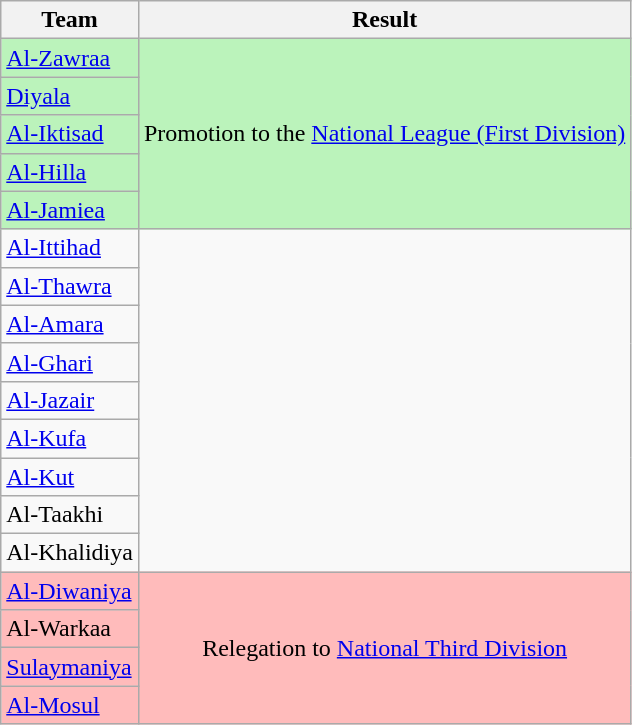<table class="wikitable" style="text-align: center;">
<tr>
<th>Team</th>
<th>Result</th>
</tr>
<tr>
<td style="background:#BBF3BB; text-align: left"><a href='#'>Al-Zawraa</a></td>
<td style="background:#BBF3BB;" rowspan=5>Promotion to the <a href='#'>National League (First Division)</a></td>
</tr>
<tr>
<td style="background:#BBF3BB; text-align: left"><a href='#'>Diyala</a></td>
</tr>
<tr>
<td style="background:#BBF3BB; text-align: left"><a href='#'>Al-Iktisad</a></td>
</tr>
<tr>
<td style="background:#BBF3BB; text-align: left"><a href='#'>Al-Hilla</a></td>
</tr>
<tr>
<td style="background:#BBF3BB; text-align: left"><a href='#'>Al-Jamiea</a></td>
</tr>
<tr>
<td style="text-align: left"><a href='#'>Al-Ittihad</a></td>
</tr>
<tr>
<td style="text-align: left"><a href='#'>Al-Thawra</a></td>
</tr>
<tr>
<td style="text-align: left"><a href='#'>Al-Amara</a></td>
</tr>
<tr>
<td style="text-align: left"><a href='#'>Al-Ghari</a></td>
</tr>
<tr>
<td style="text-align: left"><a href='#'>Al-Jazair</a></td>
</tr>
<tr>
<td style="text-align: left"><a href='#'>Al-Kufa</a></td>
</tr>
<tr>
<td style="text-align: left"><a href='#'>Al-Kut</a></td>
</tr>
<tr>
<td style="text-align: left">Al-Taakhi</td>
</tr>
<tr>
<td style="text-align: left">Al-Khalidiya</td>
</tr>
<tr>
<td style="background:#FFBBBB; text-align: left"><a href='#'>Al-Diwaniya</a></td>
<td style="background:#FFBBBB;" rowspan=4>Relegation to <a href='#'>National Third Division</a></td>
</tr>
<tr>
<td style="background:#FFBBBB; text-align: left">Al-Warkaa</td>
</tr>
<tr>
<td style="background:#FFBBBB; text-align: left"><a href='#'>Sulaymaniya</a></td>
</tr>
<tr>
<td style="background:#FFBBBB; text-align: left"><a href='#'>Al-Mosul</a></td>
</tr>
</table>
